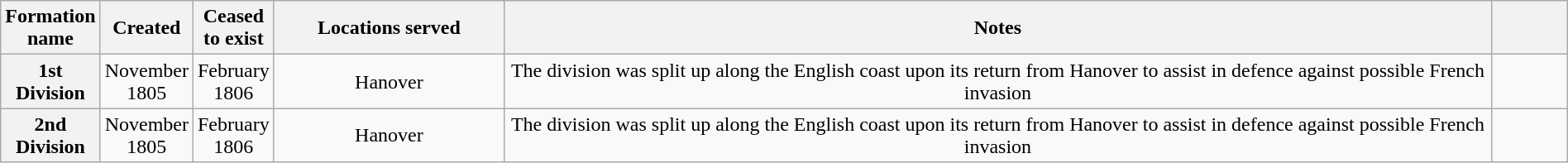<table class="wikitable sortable plainrowheaders" style="text-align: left; border-spacing| 2px; border: 1px solid darkgray; width: 100%;">
<tr>
<th width="5%" scope="col">Formation name</th>
<th width=5% scope="col">Created</th>
<th width=5% scope="col">Ceased to exist</th>
<th class=unsortable width=15% scope="col">Locations served</th>
<th class=unsortable width=65% scope="col">Notes</th>
<th class=unsortable width=5% scope="col"></th>
</tr>
<tr>
<th scope="row" style="text-align:center;">1st Division</th>
<td align="center">November 1805</td>
<td align="center">February 1806</td>
<td align="center">Hanover</td>
<td align="center">The division was split up along the English coast upon its return from Hanover to assist in defence against possible French invasion</td>
<td align="center"></td>
</tr>
<tr>
<th scope="row" style="text-align:center;">2nd Division</th>
<td align="center">November 1805</td>
<td align="center">February 1806</td>
<td align="center">Hanover</td>
<td align="center">The division was split up along the English coast upon its return from Hanover to assist in defence against possible French invasion</td>
<td align="center"></td>
</tr>
</table>
